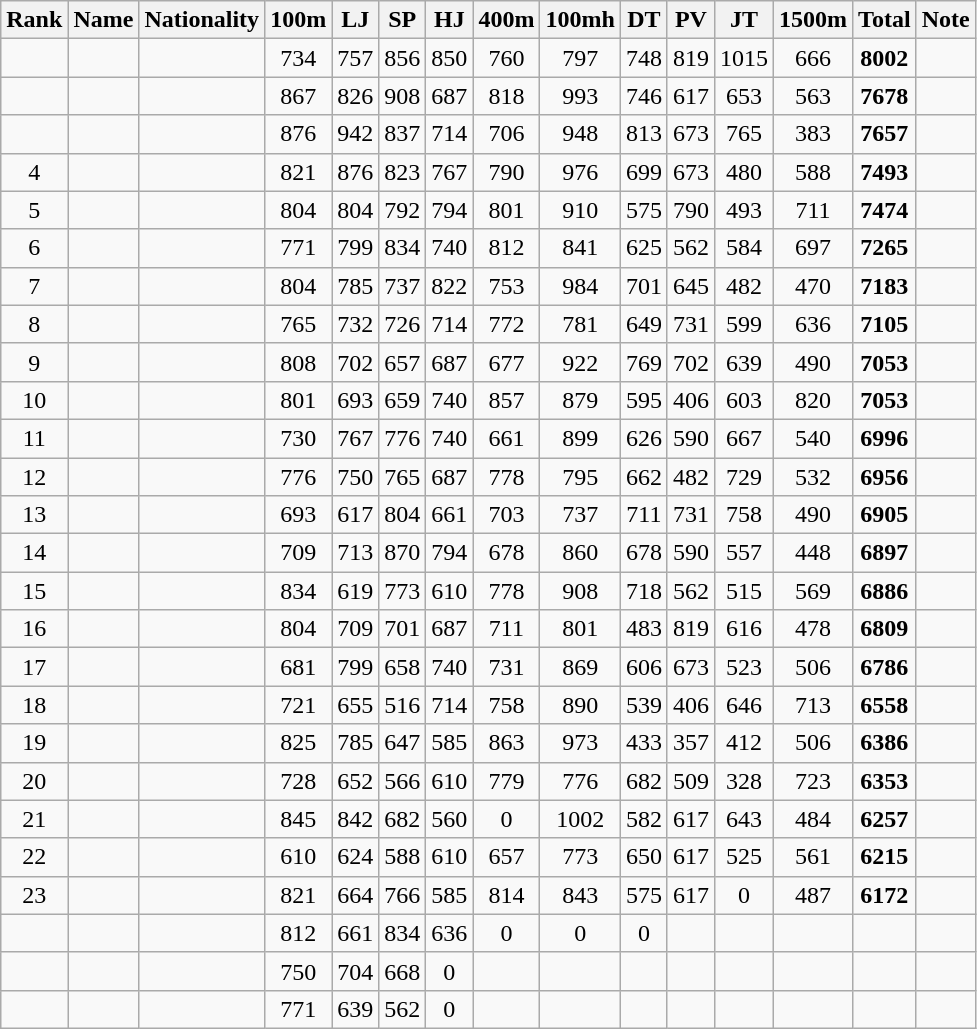<table class="wikitable sortable" style="text-align:center">
<tr>
<th>Rank</th>
<th>Name</th>
<th>Nationality</th>
<th>100m</th>
<th>LJ</th>
<th>SP</th>
<th>HJ</th>
<th>400m</th>
<th>100mh</th>
<th>DT</th>
<th>PV</th>
<th>JT</th>
<th>1500m</th>
<th>Total</th>
<th>Note</th>
</tr>
<tr>
<td></td>
<td align=left></td>
<td align=left></td>
<td>734</td>
<td>757</td>
<td>856</td>
<td>850</td>
<td>760</td>
<td>797</td>
<td>748</td>
<td>819</td>
<td>1015</td>
<td>666</td>
<td><strong>8002</strong></td>
<td></td>
</tr>
<tr>
<td></td>
<td align=left></td>
<td align=left></td>
<td>867</td>
<td>826</td>
<td>908</td>
<td>687</td>
<td>818</td>
<td>993</td>
<td>746</td>
<td>617</td>
<td>653</td>
<td>563</td>
<td><strong>7678</strong></td>
<td></td>
</tr>
<tr>
<td></td>
<td align=left></td>
<td align=left></td>
<td>876</td>
<td>942</td>
<td>837</td>
<td>714</td>
<td>706</td>
<td>948</td>
<td>813</td>
<td>673</td>
<td>765</td>
<td>383</td>
<td><strong>7657</strong></td>
<td></td>
</tr>
<tr>
<td>4</td>
<td align=left></td>
<td align=left></td>
<td>821</td>
<td>876</td>
<td>823</td>
<td>767</td>
<td>790</td>
<td>976</td>
<td>699</td>
<td>673</td>
<td>480</td>
<td>588</td>
<td><strong>7493</strong></td>
<td></td>
</tr>
<tr>
<td>5</td>
<td align=left></td>
<td align=left></td>
<td>804</td>
<td>804</td>
<td>792</td>
<td>794</td>
<td>801</td>
<td>910</td>
<td>575</td>
<td>790</td>
<td>493</td>
<td>711</td>
<td><strong>7474</strong></td>
<td></td>
</tr>
<tr>
<td>6</td>
<td align=left></td>
<td align=left></td>
<td>771</td>
<td>799</td>
<td>834</td>
<td>740</td>
<td>812</td>
<td>841</td>
<td>625</td>
<td>562</td>
<td>584</td>
<td>697</td>
<td><strong>7265</strong></td>
<td></td>
</tr>
<tr>
<td>7</td>
<td align=left></td>
<td align=left></td>
<td>804</td>
<td>785</td>
<td>737</td>
<td>822</td>
<td>753</td>
<td>984</td>
<td>701</td>
<td>645</td>
<td>482</td>
<td>470</td>
<td><strong>7183</strong></td>
<td></td>
</tr>
<tr>
<td>8</td>
<td align=left></td>
<td align=left></td>
<td>765</td>
<td>732</td>
<td>726</td>
<td>714</td>
<td>772</td>
<td>781</td>
<td>649</td>
<td>731</td>
<td>599</td>
<td>636</td>
<td><strong>7105</strong></td>
<td></td>
</tr>
<tr>
<td>9</td>
<td align=left></td>
<td align=left></td>
<td>808</td>
<td>702</td>
<td>657</td>
<td>687</td>
<td>677</td>
<td>922</td>
<td>769</td>
<td>702</td>
<td>639</td>
<td>490</td>
<td><strong>7053</strong></td>
<td></td>
</tr>
<tr>
<td>10</td>
<td align=left></td>
<td align=left></td>
<td>801</td>
<td>693</td>
<td>659</td>
<td>740</td>
<td>857</td>
<td>879</td>
<td>595</td>
<td>406</td>
<td>603</td>
<td>820</td>
<td><strong>7053</strong></td>
<td></td>
</tr>
<tr>
<td>11</td>
<td align=left></td>
<td align=left></td>
<td>730</td>
<td>767</td>
<td>776</td>
<td>740</td>
<td>661</td>
<td>899</td>
<td>626</td>
<td>590</td>
<td>667</td>
<td>540</td>
<td><strong>6996</strong></td>
<td></td>
</tr>
<tr>
<td>12</td>
<td align=left></td>
<td align=left></td>
<td>776</td>
<td>750</td>
<td>765</td>
<td>687</td>
<td>778</td>
<td>795</td>
<td>662</td>
<td>482</td>
<td>729</td>
<td>532</td>
<td><strong>6956</strong></td>
<td></td>
</tr>
<tr>
<td>13</td>
<td align=left></td>
<td align=left></td>
<td>693</td>
<td>617</td>
<td>804</td>
<td>661</td>
<td>703</td>
<td>737</td>
<td>711</td>
<td>731</td>
<td>758</td>
<td>490</td>
<td><strong>6905</strong></td>
<td></td>
</tr>
<tr>
<td>14</td>
<td align=left></td>
<td align=left></td>
<td>709</td>
<td>713</td>
<td>870</td>
<td>794</td>
<td>678</td>
<td>860</td>
<td>678</td>
<td>590</td>
<td>557</td>
<td>448</td>
<td><strong>6897</strong></td>
<td></td>
</tr>
<tr>
<td>15</td>
<td align=left></td>
<td align=left></td>
<td>834</td>
<td>619</td>
<td>773</td>
<td>610</td>
<td>778</td>
<td>908</td>
<td>718</td>
<td>562</td>
<td>515</td>
<td>569</td>
<td><strong>6886</strong></td>
<td></td>
</tr>
<tr>
<td>16</td>
<td align=left></td>
<td align=left></td>
<td>804</td>
<td>709</td>
<td>701</td>
<td>687</td>
<td>711</td>
<td>801</td>
<td>483</td>
<td>819</td>
<td>616</td>
<td>478</td>
<td><strong>6809</strong></td>
<td></td>
</tr>
<tr>
<td>17</td>
<td align=left></td>
<td align=left></td>
<td>681</td>
<td>799</td>
<td>658</td>
<td>740</td>
<td>731</td>
<td>869</td>
<td>606</td>
<td>673</td>
<td>523</td>
<td>506</td>
<td><strong>6786</strong></td>
<td></td>
</tr>
<tr>
<td>18</td>
<td align=left></td>
<td align=left></td>
<td>721</td>
<td>655</td>
<td>516</td>
<td>714</td>
<td>758</td>
<td>890</td>
<td>539</td>
<td>406</td>
<td>646</td>
<td>713</td>
<td><strong>6558</strong></td>
<td></td>
</tr>
<tr>
<td>19</td>
<td align=left></td>
<td align=left></td>
<td>825</td>
<td>785</td>
<td>647</td>
<td>585</td>
<td>863</td>
<td>973</td>
<td>433</td>
<td>357</td>
<td>412</td>
<td>506</td>
<td><strong>6386</strong></td>
<td></td>
</tr>
<tr>
<td>20</td>
<td align=left></td>
<td align=left></td>
<td>728</td>
<td>652</td>
<td>566</td>
<td>610</td>
<td>779</td>
<td>776</td>
<td>682</td>
<td>509</td>
<td>328</td>
<td>723</td>
<td><strong>6353</strong></td>
<td></td>
</tr>
<tr>
<td>21</td>
<td align=left></td>
<td align=left></td>
<td>845</td>
<td>842</td>
<td>682</td>
<td>560</td>
<td>0</td>
<td>1002</td>
<td>582</td>
<td>617</td>
<td>643</td>
<td>484</td>
<td><strong>6257</strong></td>
<td></td>
</tr>
<tr>
<td>22</td>
<td align=left></td>
<td align=left></td>
<td>610</td>
<td>624</td>
<td>588</td>
<td>610</td>
<td>657</td>
<td>773</td>
<td>650</td>
<td>617</td>
<td>525</td>
<td>561</td>
<td><strong>6215</strong></td>
<td></td>
</tr>
<tr>
<td>23</td>
<td align=left></td>
<td align=left></td>
<td>821</td>
<td>664</td>
<td>766</td>
<td>585</td>
<td>814</td>
<td>843</td>
<td>575</td>
<td>617</td>
<td>0</td>
<td>487</td>
<td><strong>6172</strong></td>
<td></td>
</tr>
<tr>
<td></td>
<td align=left></td>
<td align=left></td>
<td>812</td>
<td>661</td>
<td>834</td>
<td>636</td>
<td>0</td>
<td>0</td>
<td>0</td>
<td></td>
<td></td>
<td></td>
<td><strong></strong></td>
<td></td>
</tr>
<tr>
<td></td>
<td align=left></td>
<td align=left></td>
<td>750</td>
<td>704</td>
<td>668</td>
<td>0</td>
<td></td>
<td></td>
<td></td>
<td></td>
<td></td>
<td></td>
<td><strong></strong></td>
<td></td>
</tr>
<tr>
<td></td>
<td align=left></td>
<td align=left></td>
<td>771</td>
<td>639</td>
<td>562</td>
<td>0</td>
<td></td>
<td></td>
<td></td>
<td></td>
<td></td>
<td></td>
<td><strong></strong></td>
<td></td>
</tr>
</table>
